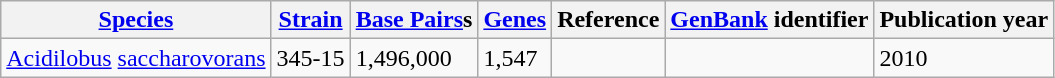<table class="wikitable sortable">
<tr>
<th><a href='#'>Species</a></th>
<th><a href='#'>Strain</a></th>
<th><a href='#'>Base Pairs</a>s</th>
<th><a href='#'>Genes</a></th>
<th>Reference</th>
<th><a href='#'>GenBank</a> identifier</th>
<th>Publication year</th>
</tr>
<tr>
<td><a href='#'>Acidilobus</a> <a href='#'>saccharovorans</a></td>
<td>345-15</td>
<td>1,496,000</td>
<td>1,547</td>
<td></td>
<td></td>
<td>2010</td>
</tr>
</table>
